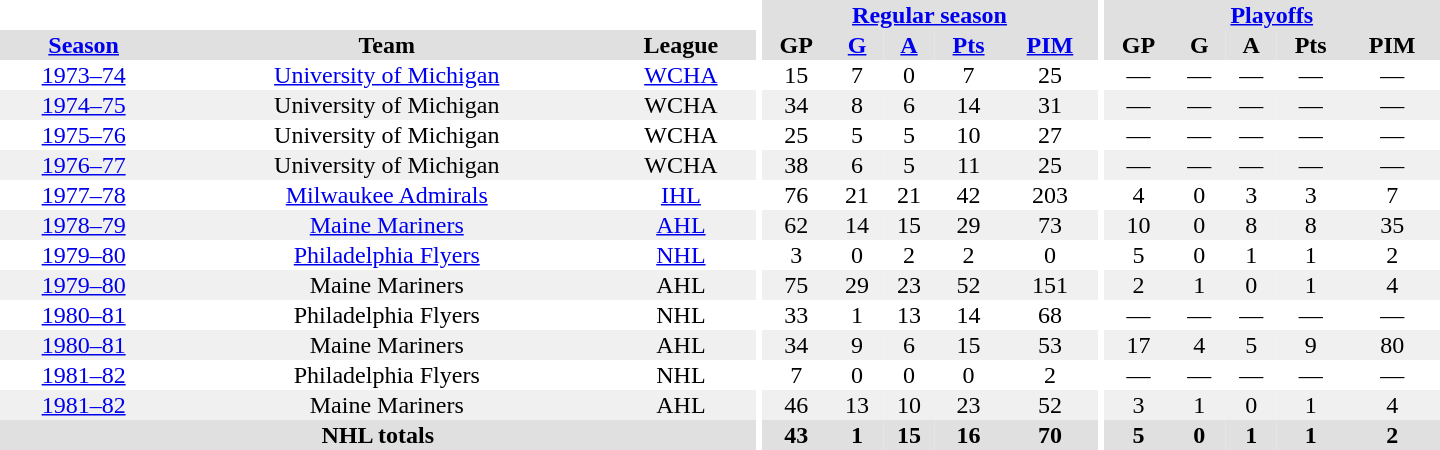<table border="0" cellpadding="1" cellspacing="0" style="text-align:center; width:60em">
<tr bgcolor="#e0e0e0">
<th colspan="3" bgcolor="#ffffff"></th>
<th rowspan="100" bgcolor="#ffffff"></th>
<th colspan="5"><a href='#'>Regular season</a></th>
<th rowspan="100" bgcolor="#ffffff"></th>
<th colspan="5"><a href='#'>Playoffs</a></th>
</tr>
<tr bgcolor="#e0e0e0">
<th><a href='#'>Season</a></th>
<th>Team</th>
<th>League</th>
<th>GP</th>
<th><a href='#'>G</a></th>
<th><a href='#'>A</a></th>
<th><a href='#'>Pts</a></th>
<th><a href='#'>PIM</a></th>
<th>GP</th>
<th>G</th>
<th>A</th>
<th>Pts</th>
<th>PIM</th>
</tr>
<tr>
<td><a href='#'>1973–74</a></td>
<td><a href='#'>University of Michigan</a></td>
<td><a href='#'>WCHA</a></td>
<td>15</td>
<td>7</td>
<td>0</td>
<td>7</td>
<td>25</td>
<td>—</td>
<td>—</td>
<td>—</td>
<td>—</td>
<td>—</td>
</tr>
<tr bgcolor="#f0f0f0">
<td><a href='#'>1974–75</a></td>
<td>University of Michigan</td>
<td>WCHA</td>
<td>34</td>
<td>8</td>
<td>6</td>
<td>14</td>
<td>31</td>
<td>—</td>
<td>—</td>
<td>—</td>
<td>—</td>
<td>—</td>
</tr>
<tr>
<td><a href='#'>1975–76</a></td>
<td>University of Michigan</td>
<td>WCHA</td>
<td>25</td>
<td>5</td>
<td>5</td>
<td>10</td>
<td>27</td>
<td>—</td>
<td>—</td>
<td>—</td>
<td>—</td>
<td>—</td>
</tr>
<tr bgcolor="#f0f0f0">
<td><a href='#'>1976–77</a></td>
<td>University of Michigan</td>
<td>WCHA</td>
<td>38</td>
<td>6</td>
<td>5</td>
<td>11</td>
<td>25</td>
<td>—</td>
<td>—</td>
<td>—</td>
<td>—</td>
<td>—</td>
</tr>
<tr>
<td><a href='#'>1977–78</a></td>
<td><a href='#'>Milwaukee Admirals</a></td>
<td><a href='#'>IHL</a></td>
<td>76</td>
<td>21</td>
<td>21</td>
<td>42</td>
<td>203</td>
<td>4</td>
<td>0</td>
<td>3</td>
<td>3</td>
<td>7</td>
</tr>
<tr bgcolor="#f0f0f0">
<td><a href='#'>1978–79</a></td>
<td><a href='#'>Maine Mariners</a></td>
<td><a href='#'>AHL</a></td>
<td>62</td>
<td>14</td>
<td>15</td>
<td>29</td>
<td>73</td>
<td>10</td>
<td>0</td>
<td>8</td>
<td>8</td>
<td>35</td>
</tr>
<tr>
<td><a href='#'>1979–80</a></td>
<td><a href='#'>Philadelphia Flyers</a></td>
<td><a href='#'>NHL</a></td>
<td>3</td>
<td>0</td>
<td>2</td>
<td>2</td>
<td>0</td>
<td>5</td>
<td>0</td>
<td>1</td>
<td>1</td>
<td>2</td>
</tr>
<tr bgcolor="#f0f0f0">
<td><a href='#'>1979–80</a></td>
<td>Maine Mariners</td>
<td>AHL</td>
<td>75</td>
<td>29</td>
<td>23</td>
<td>52</td>
<td>151</td>
<td>2</td>
<td>1</td>
<td>0</td>
<td>1</td>
<td>4</td>
</tr>
<tr>
<td><a href='#'>1980–81</a></td>
<td>Philadelphia Flyers</td>
<td>NHL</td>
<td>33</td>
<td>1</td>
<td>13</td>
<td>14</td>
<td>68</td>
<td>—</td>
<td>—</td>
<td>—</td>
<td>—</td>
<td>—</td>
</tr>
<tr bgcolor="#f0f0f0">
<td><a href='#'>1980–81</a></td>
<td>Maine Mariners</td>
<td>AHL</td>
<td>34</td>
<td>9</td>
<td>6</td>
<td>15</td>
<td>53</td>
<td>17</td>
<td>4</td>
<td>5</td>
<td>9</td>
<td>80</td>
</tr>
<tr>
<td><a href='#'>1981–82</a></td>
<td>Philadelphia Flyers</td>
<td>NHL</td>
<td>7</td>
<td>0</td>
<td>0</td>
<td>0</td>
<td>2</td>
<td>—</td>
<td>—</td>
<td>—</td>
<td>—</td>
<td>—</td>
</tr>
<tr bgcolor="#f0f0f0">
<td><a href='#'>1981–82</a></td>
<td>Maine Mariners</td>
<td>AHL</td>
<td>46</td>
<td>13</td>
<td>10</td>
<td>23</td>
<td>52</td>
<td>3</td>
<td>1</td>
<td>0</td>
<td>1</td>
<td>4</td>
</tr>
<tr bgcolor="#e0e0e0">
<th colspan="3">NHL totals</th>
<th>43</th>
<th>1</th>
<th>15</th>
<th>16</th>
<th>70</th>
<th>5</th>
<th>0</th>
<th>1</th>
<th>1</th>
<th>2</th>
</tr>
</table>
